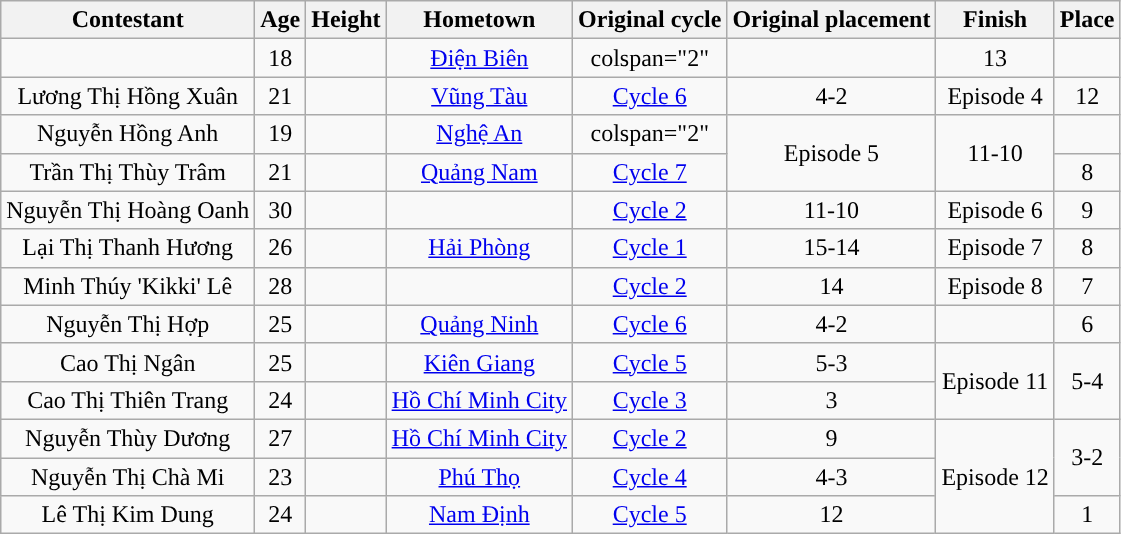<table class="wikitable sortable" style="text-align:center;">
<tr>
<th>Contestant</th>
<th>Age</th>
<th>Height</th>
<th>Hometown</th>
<th>Original cycle</th>
<th>Original placement</th>
<th>Finish</th>
<th>Place</th>
</tr>
<tr>
<td></td>
<td>18</td>
<td></td>
<td><a href='#'>Điện Biên</a></td>
<td>colspan="2" </td>
<td></td>
<td>13</td>
</tr>
<tr>
<td>Lương Thị Hồng Xuân</td>
<td>21</td>
<td></td>
<td><a href='#'>Vũng Tàu</a></td>
<td><a href='#'>Cycle 6</a></td>
<td>4-2</td>
<td>Episode 4</td>
<td>12</td>
</tr>
<tr>
<td>Nguyễn Hồng Anh</td>
<td>19</td>
<td></td>
<td><a href='#'>Nghệ An</a></td>
<td>colspan="2" </td>
<td rowspan="2">Episode 5</td>
<td rowspan="2">11-10</td>
</tr>
<tr>
<td>Trần Thị Thùy Trâm</td>
<td>21</td>
<td></td>
<td><a href='#'>Quảng Nam</a></td>
<td><a href='#'>Cycle 7</a></td>
<td>8</td>
</tr>
<tr>
<td>Nguyễn Thị Hoàng Oanh</td>
<td>30</td>
<td></td>
<td></td>
<td><a href='#'>Cycle 2</a></td>
<td>11-10</td>
<td>Episode 6</td>
<td>9</td>
</tr>
<tr>
<td>Lại Thị Thanh Hương</td>
<td>26</td>
<td></td>
<td><a href='#'>Hải Phòng</a></td>
<td><a href='#'>Cycle 1</a></td>
<td>15-14</td>
<td>Episode 7</td>
<td>8</td>
</tr>
<tr>
<td>Minh Thúy 'Kikki' Lê</td>
<td>28</td>
<td></td>
<td></td>
<td><a href='#'>Cycle 2</a></td>
<td>14</td>
<td>Episode 8</td>
<td>7</td>
</tr>
<tr>
<td>Nguyễn Thị Hợp</td>
<td>25</td>
<td></td>
<td><a href='#'>Quảng Ninh</a></td>
<td><a href='#'>Cycle 6</a></td>
<td>4-2</td>
<td></td>
<td>6</td>
</tr>
<tr>
<td>Cao Thị Ngân</td>
<td>25</td>
<td></td>
<td><a href='#'>Kiên Giang</a></td>
<td><a href='#'>Cycle 5</a></td>
<td>5-3</td>
<td rowspan="2">Episode 11</td>
<td rowspan="2">5-4</td>
</tr>
<tr>
<td>Cao Thị Thiên Trang</td>
<td>24</td>
<td></td>
<td><a href='#'>Hồ Chí Minh City</a></td>
<td><a href='#'>Cycle 3</a></td>
<td>3</td>
</tr>
<tr>
<td>Nguyễn Thùy Dương</td>
<td>27</td>
<td></td>
<td><a href='#'>Hồ Chí Minh City</a></td>
<td><a href='#'>Cycle 2</a></td>
<td>9</td>
<td rowspan="3">Episode 12</td>
<td rowspan="2">3-2</td>
</tr>
<tr>
<td>Nguyễn Thị Chà Mi</td>
<td>23</td>
<td></td>
<td><a href='#'>Phú Thọ</a></td>
<td><a href='#'>Cycle 4</a></td>
<td>4-3</td>
</tr>
<tr>
<td>Lê Thị Kim Dung</td>
<td>24</td>
<td></td>
<td><a href='#'>Nam Định</a></td>
<td><a href='#'>Cycle 5</a></td>
<td>12</td>
<td>1</td>
</tr>
</table>
